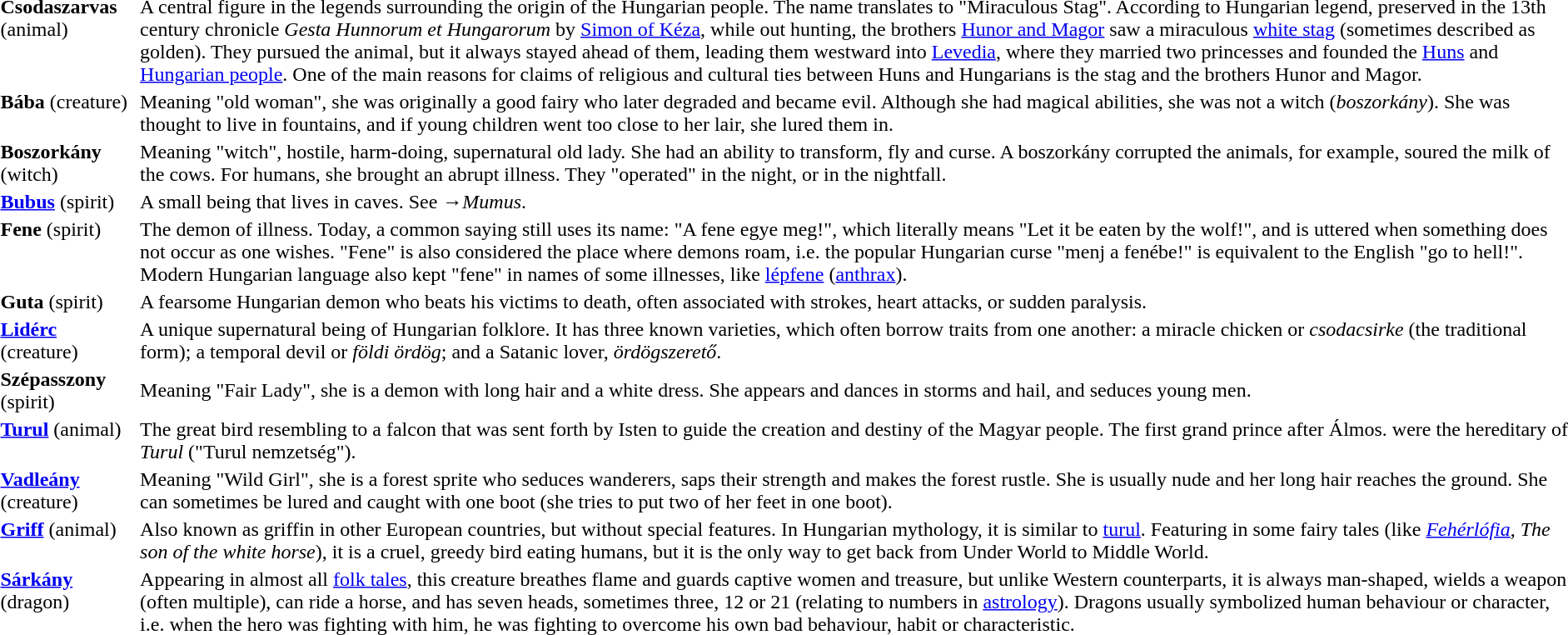<table border=0>
<tr>
<td valign=top><strong>Csodaszarvas</strong> (animal)</td>
<td>A central figure in the legends surrounding the origin of the Hungarian people. The name translates to "Miraculous Stag". According to Hungarian legend, preserved in the 13th century chronicle <em>Gesta Hunnorum et Hungarorum</em> by <a href='#'>Simon of Kéza</a>, while out hunting, the brothers <a href='#'>Hunor and Magor</a> saw a miraculous <a href='#'>white stag</a> (sometimes described as golden). They pursued the animal, but it always stayed ahead of them, leading them westward into <a href='#'>Levedia</a>, where they married two princesses and founded the <a href='#'>Huns</a> and <a href='#'>Hungarian people</a>. One of the main reasons for claims of religious and cultural ties between Huns and Hungarians is the stag and the brothers Hunor and Magor.</td>
</tr>
<tr>
<td valign=Top><strong>Bába</strong> (creature)</td>
<td>Meaning "old woman", she was originally a good fairy who later degraded and became evil. Although she had magical abilities, she was not a witch (<em>boszorkány</em>). She was thought to live in fountains, and if young children went too close to her lair, she lured them in.</td>
</tr>
<tr>
<td valign=top><strong>Boszorkány</strong> (witch)</td>
<td>Meaning "witch", hostile, harm-doing, supernatural old lady. She had an ability to transform, fly and curse. A boszorkány corrupted the animals, for example, soured the milk of the cows. For humans, she brought an abrupt illness. They "operated" in the night, or in the nightfall.</td>
</tr>
<tr>
<td valign=top><strong><a href='#'>Bubus</a></strong> (spirit)</td>
<td>A small being that lives in caves. See →<em>Mumus</em>.</td>
</tr>
<tr>
<td valign=top><strong>Fene</strong> (spirit)</td>
<td>The demon of illness. Today, a common saying still uses its name: "A fene egye meg!", which literally means "Let it be eaten by the wolf!", and is uttered when something does not occur as one wishes. "Fene" is also considered the place where demons roam, i.e. the popular Hungarian curse "menj a fenébe!" is equivalent to the English "go to hell!". Modern Hungarian language also kept "fene" in names of some illnesses, like <a href='#'>lépfene</a> (<a href='#'>anthrax</a>).</td>
</tr>
<tr>
<td valign=top><strong>Guta</strong> (spirit)</td>
<td>A fearsome Hungarian demon who beats his victims to death, often associated with strokes, heart attacks, or sudden paralysis.</td>
</tr>
<tr>
<td valign=Top><strong><a href='#'>Lidérc</a></strong> (creature)</td>
<td>A unique supernatural being of Hungarian folklore. It has three known varieties, which often borrow traits from one another: a miracle chicken or <em>csodacsirke</em> (the traditional form); a temporal devil or <em>földi ördög</em>; and a Satanic lover, <em>ördögszerető</em>.</td>
</tr>
<tr>
<td valign=top><strong>Szépasszony</strong> (spirit)</td>
<td>Meaning "Fair Lady", she is a demon with long hair and a white dress. She appears and dances in storms and hail, and seduces young men.</td>
</tr>
<tr>
<td valign=top><strong><a href='#'>Turul</a></strong> (animal)</td>
<td>The great bird resembling to a falcon that was sent forth by Isten to guide the creation and destiny of the Magyar people. The first  grand prince after Álmos. were the hereditary of <em>Turul</em> ("Turul nemzetség").</td>
</tr>
<tr>
<td valign=top><strong><a href='#'>Vadleány</a></strong> (creature)</td>
<td>Meaning "Wild Girl", she is a forest sprite who seduces wanderers, saps their strength and makes the forest rustle. She is usually nude and her long hair reaches the ground. She can sometimes be lured and caught with one boot (she tries to put two of her feet in one boot).</td>
</tr>
<tr>
<td valign=top><strong><a href='#'>Griff</a></strong> (animal)</td>
<td>Also known as griffin in other European countries, but without special features. In Hungarian mythology, it is similar to <a href='#'>turul</a>. Featuring in some fairy tales (like <em><a href='#'>Fehérlófia</a></em>, <em>The son of the white horse</em>), it is a cruel, greedy bird eating humans, but it is the only way to get back from Under World to Middle World.</td>
</tr>
<tr>
<td valign=top><strong><a href='#'>Sárkány</a></strong> (dragon)</td>
<td>Appearing in almost all <a href='#'>folk tales</a>, this creature breathes flame and guards captive women and treasure, but unlike Western counterparts, it is always man-shaped, wields a weapon (often multiple), can ride a horse, and has seven heads, sometimes three, 12 or 21 (relating to numbers in <a href='#'>astrology</a>). Dragons usually symbolized human behaviour or character, i.e. when the hero was fighting with him, he was fighting to overcome his own bad behaviour, habit or characteristic.</td>
</tr>
<tr>
</tr>
</table>
